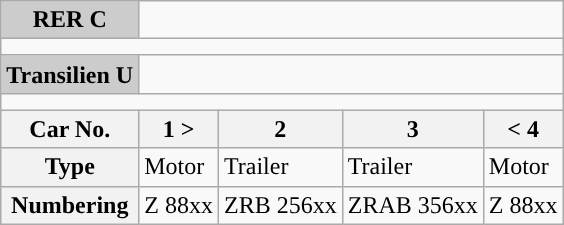<table class="wikitable">
<tr>
<th style="background-color:#ccc;">RER C</th>
<td colspan="4"></td>
</tr>
<tr style="line-height: 3.3px; background-color:#">
<td colspan="7" style="padding:0; border:0;"> </td>
</tr>
<tr style="line-height: 6.7px; background-color:#">
<td colspan="7" style="padding:0; border:0;"> </td>
</tr>
<tr>
<th style="background-color:#ccc;">Transilien U</th>
<td colspan="4"></td>
</tr>
<tr style="line-height: 3.3px; background-color:#">
<td colspan="7" style="padding:0; border:0;"> </td>
</tr>
<tr style="line-height: 6.7px; background-color:#">
<td colspan="7" style="padding:0; border:0;"> </td>
</tr>
<tr>
<th>Car No.</th>
<th>1 ></th>
<th>2</th>
<th>3</th>
<th>< 4</th>
</tr>
<tr>
<th>Type</th>
<td>Motor</td>
<td>Trailer</td>
<td>Trailer</td>
<td>Motor</td>
</tr>
<tr>
<th>Numbering</th>
<td>Z 88xx </td>
<td>ZRB 256xx </td>
<td>ZRAB 356xx </td>
<td>Z 88xx </td>
</tr>
</table>
